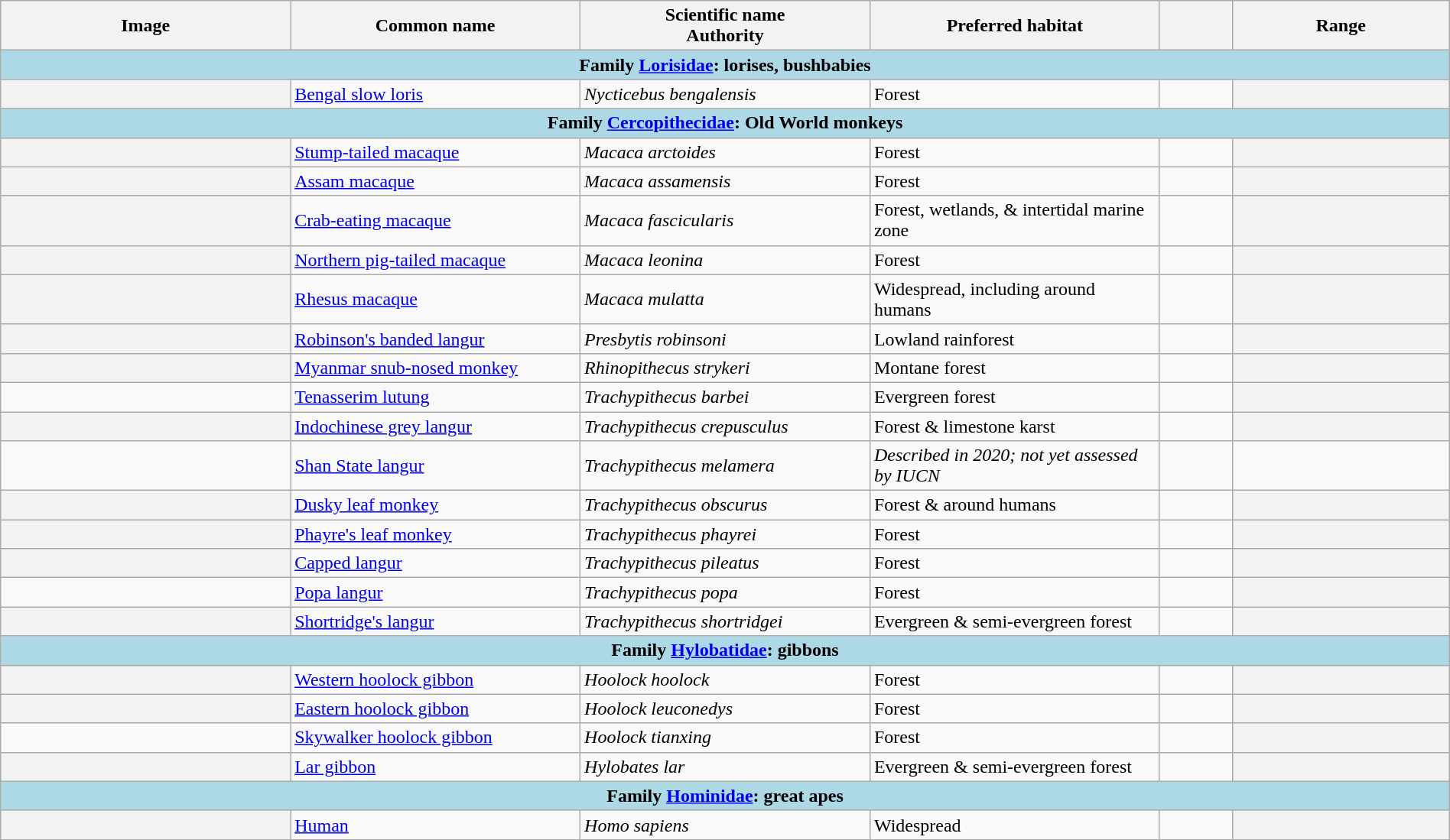<table width=100% class="wikitable unsortable plainrowheaders">
<tr>
<th width="20%" style="text-align: center;">Image</th>
<th width="20%">Common name</th>
<th width="20%">Scientific name<br>Authority</th>
<th width="20%">Preferred habitat</th>
<th width="5%"></th>
<th width="15%">Range</th>
</tr>
<tr>
<td style="text-align:center;background:lightblue;" colspan=6><strong>Family <a href='#'>Lorisidae</a>: lorises, bushbabies</strong></td>
</tr>
<tr>
<th style="text-align: center;"></th>
<td><a href='#'>Bengal slow loris</a></td>
<td><em>Nycticebus bengalensis</em><br></td>
<td>Forest</td>
<td><br></td>
<th style="text-align: center;"></th>
</tr>
<tr>
<td style="text-align:center;background:lightblue;" colspan=6><strong>Family <a href='#'>Cercopithecidae</a>: Old World monkeys</strong></td>
</tr>
<tr>
<th style="text-align: center;"></th>
<td><a href='#'>Stump-tailed macaque</a></td>
<td><em>Macaca arctoides</em><br></td>
<td>Forest</td>
<td><br></td>
<th style="text-align: center;"></th>
</tr>
<tr>
<th style="text-align: center;"></th>
<td><a href='#'>Assam macaque</a></td>
<td><em>Macaca assamensis</em><br></td>
<td>Forest</td>
<td><br></td>
<th style="text-align: center;"></th>
</tr>
<tr>
<th style="text-align: center;"></th>
<td><a href='#'>Crab-eating macaque</a></td>
<td><em>Macaca fascicularis</em><br></td>
<td>Forest, wetlands, & intertidal marine zone</td>
<td><br></td>
<th style="text-align: center;"></th>
</tr>
<tr>
<th style="text-align: center;"></th>
<td><a href='#'>Northern pig-tailed macaque</a></td>
<td><em>Macaca leonina</em><br></td>
<td>Forest</td>
<td><br></td>
<th style="text-align: center;"></th>
</tr>
<tr>
<th style="text-align: center;"></th>
<td><a href='#'>Rhesus macaque</a></td>
<td><em>Macaca mulatta</em><br></td>
<td>Widespread, including around humans</td>
<td><br></td>
<th style="text-align: center;"></th>
</tr>
<tr>
<th style="text-align: center;"></th>
<td><a href='#'>Robinson's banded langur</a></td>
<td><em>Presbytis robinsoni</em><br></td>
<td>Lowland rainforest</td>
<td><br></td>
<th style="text-align: center;"></th>
</tr>
<tr>
<th style="text-align: center;"></th>
<td><a href='#'>Myanmar snub-nosed monkey</a></td>
<td><em>Rhinopithecus strykeri</em><br></td>
<td>Montane forest</td>
<td><br></td>
<th style="text-align: center;"></th>
</tr>
<tr>
<td></td>
<td><a href='#'>Tenasserim lutung</a></td>
<td><em>Trachypithecus barbei</em><br></td>
<td>Evergreen forest</td>
<td><br></td>
<th style="text-align: center;"></th>
</tr>
<tr>
<th style="text-align: center;"></th>
<td><a href='#'>Indochinese grey langur</a></td>
<td><em>Trachypithecus crepusculus</em><br></td>
<td>Forest & limestone karst</td>
<td><br></td>
<th style="text-align: center;"></th>
</tr>
<tr>
<td></td>
<td><a href='#'>Shan State langur</a></td>
<td><em>Trachypithecus melamera</em><br></td>
<td><em>Described in 2020; not yet assessed by IUCN</em></td>
<td></td>
<td></td>
</tr>
<tr>
<th style="text-align: center;"></th>
<td><a href='#'>Dusky leaf monkey</a></td>
<td><em>Trachypithecus obscurus</em><br></td>
<td>Forest & around humans</td>
<td><br></td>
<th style="text-align: center;"></th>
</tr>
<tr>
<th style="text-align: center;"></th>
<td><a href='#'>Phayre's leaf monkey</a></td>
<td><em>Trachypithecus phayrei</em><br></td>
<td>Forest</td>
<td><br></td>
<th style="text-align: center;"></th>
</tr>
<tr>
<th style="text-align: center;"></th>
<td><a href='#'>Capped langur</a></td>
<td><em>Trachypithecus pileatus</em><br></td>
<td>Forest</td>
<td><br></td>
<th style="text-align: center;"></th>
</tr>
<tr>
<td></td>
<td><a href='#'>Popa langur</a></td>
<td><em>Trachypithecus popa</em><br></td>
<td>Forest</td>
<td><br></td>
<th style="text-align: center;"></th>
</tr>
<tr>
<th style="text-align: center;"></th>
<td><a href='#'>Shortridge's langur</a></td>
<td><em>Trachypithecus shortridgei</em><br></td>
<td>Evergreen & semi-evergreen forest</td>
<td><br></td>
<th style="text-align: center;"></th>
</tr>
<tr>
<td style="text-align:center;background:lightblue;" colspan=6><strong>Family <a href='#'>Hylobatidae</a>: gibbons</strong></td>
</tr>
<tr>
<th style="text-align: center;"></th>
<td><a href='#'>Western hoolock gibbon</a></td>
<td><em>Hoolock hoolock</em><br></td>
<td>Forest</td>
<td><br></td>
<th style="text-align: center;"></th>
</tr>
<tr>
<th style="text-align: center;"></th>
<td><a href='#'>Eastern hoolock gibbon</a></td>
<td><em>Hoolock leuconedys</em><br></td>
<td>Forest</td>
<td><br></td>
<th style="text-align: center;"></th>
</tr>
<tr>
<td></td>
<td><a href='#'>Skywalker hoolock gibbon</a></td>
<td><em>Hoolock tianxing</em><br></td>
<td>Forest</td>
<td><br></td>
<th style="text-align: center;"></th>
</tr>
<tr>
<th style="text-align: center;"></th>
<td><a href='#'>Lar gibbon</a></td>
<td><em>Hylobates lar</em><br></td>
<td>Evergreen & semi-evergreen forest</td>
<td><br></td>
<th style="text-align: center;"></th>
</tr>
<tr>
<td style="text-align:center;background:lightblue;" colspan=6><strong>Family <a href='#'>Hominidae</a>: great apes</strong></td>
</tr>
<tr>
<th style="text-align: center;"></th>
<td><a href='#'>Human</a></td>
<td><em>Homo sapiens</em><br></td>
<td>Widespread</td>
<td><br></td>
<th style="text-align: center;"></th>
</tr>
<tr>
</tr>
</table>
